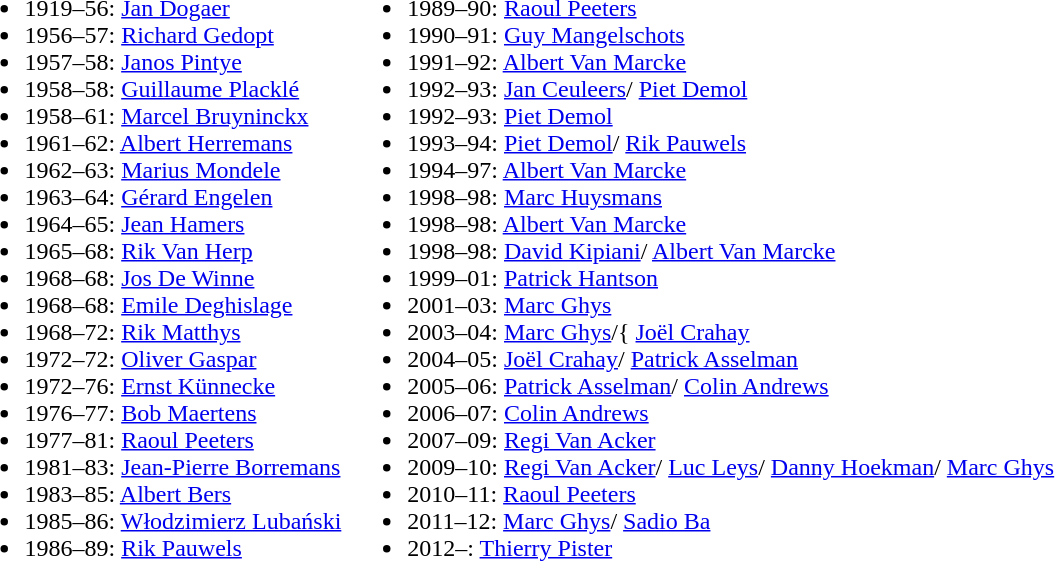<table>
<tr>
<td valign="top"><br><ul><li>1919–56:  <a href='#'>Jan Dogaer</a></li><li>1956–57:   <a href='#'>Richard Gedopt</a></li><li>1957–58:   <a href='#'>Janos Pintye</a></li><li>1958–58:  <a href='#'>Guillaume Placklé</a></li><li>1958–61:  <a href='#'>Marcel Bruyninckx</a></li><li>1961–62:   <a href='#'>Albert Herremans</a></li><li>1962–63:   <a href='#'>Marius Mondele</a></li><li>1963–64:   <a href='#'>Gérard Engelen</a></li><li>1964–65:   <a href='#'>Jean Hamers</a></li><li>1965–68:   <a href='#'>Rik Van Herp</a></li><li>1968–68:   <a href='#'>Jos De Winne</a></li><li>1968–68:   <a href='#'>Emile Deghislage</a></li><li>1968–72:   <a href='#'>Rik Matthys</a></li><li>1972–72:   <a href='#'>Oliver Gaspar</a></li><li>1972–76:   <a href='#'>Ernst Künnecke</a></li><li>1976–77:   <a href='#'>Bob Maertens</a></li><li>1977–81:   <a href='#'>Raoul Peeters</a></li><li>1981–83:   <a href='#'>Jean-Pierre Borremans</a></li><li>1983–85:   <a href='#'>Albert Bers</a></li><li>1985–86:   <a href='#'>Włodzimierz Lubański</a></li><li>1986–89:   <a href='#'>Rik Pauwels</a></li></ul></td>
<td valign="top"><br><ul><li>1989–90:   <a href='#'>Raoul Peeters</a></li><li>1990–91:   <a href='#'>Guy Mangelschots</a></li><li>1991–92:   <a href='#'>Albert Van Marcke</a></li><li>1992–93:  <a href='#'>Jan Ceuleers</a>/ <a href='#'>Piet Demol</a></li><li>1992–93:   <a href='#'>Piet Demol</a></li><li>1993–94:   <a href='#'>Piet Demol</a>/  <a href='#'>Rik Pauwels</a></li><li>1994–97:   <a href='#'>Albert Van Marcke</a></li><li>1998–98:   <a href='#'>Marc Huysmans</a></li><li>1998–98:   <a href='#'>Albert Van Marcke</a></li><li>1998–98:   <a href='#'>David Kipiani</a>/  <a href='#'>Albert Van Marcke</a></li><li>1999–01:   <a href='#'>Patrick Hantson</a></li><li>2001–03:   <a href='#'>Marc Ghys</a></li><li>2003–04:   <a href='#'>Marc Ghys</a>/{  <a href='#'>Joël Crahay</a></li><li>2004–05:   <a href='#'>Joël Crahay</a>/  <a href='#'>Patrick Asselman</a></li><li>2005–06:   <a href='#'>Patrick Asselman</a>/ <a href='#'>Colin Andrews</a></li><li>2006–07:   <a href='#'>Colin Andrews</a></li><li>2007–09:   <a href='#'>Regi Van Acker</a></li><li>2009–10:   <a href='#'>Regi Van Acker</a>/  <a href='#'>Luc Leys</a>/  <a href='#'>Danny Hoekman</a>/  <a href='#'>Marc Ghys</a></li><li>2010–11:   <a href='#'>Raoul Peeters</a></li><li>2011–12:   <a href='#'>Marc Ghys</a>/  <a href='#'>Sadio Ba</a></li><li>2012–:   <a href='#'>Thierry Pister</a></li></ul></td>
</tr>
</table>
